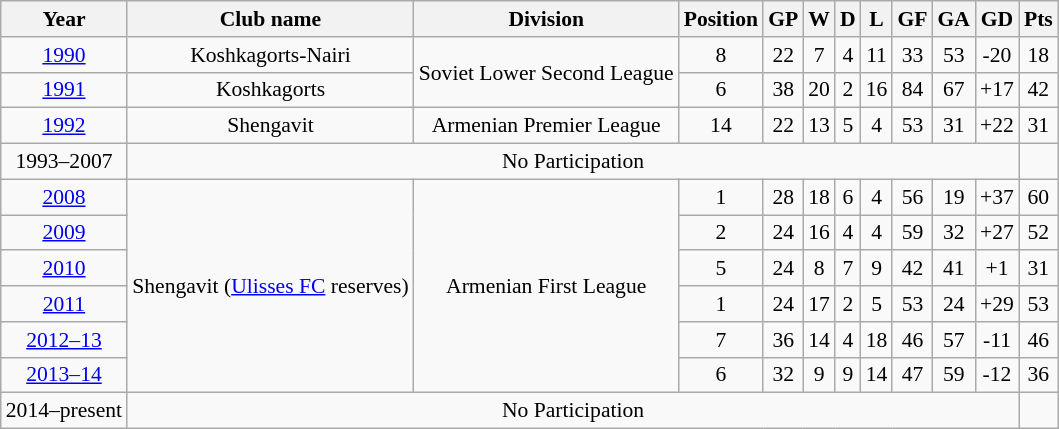<table class="wikitable"  style="font-size:90%; text-align:center;">
<tr>
<th>Year</th>
<th>Club name</th>
<th>Division</th>
<th>Position</th>
<th>GP</th>
<th>W</th>
<th>D</th>
<th>L</th>
<th>GF</th>
<th>GA</th>
<th>GD</th>
<th>Pts</th>
</tr>
<tr>
<td><a href='#'>1990</a></td>
<td>Koshkagorts-Nairi</td>
<td rowspan="2">Soviet Lower Second League</td>
<td>8</td>
<td>22</td>
<td>7</td>
<td>4</td>
<td>11</td>
<td>33</td>
<td>53</td>
<td>-20</td>
<td>18</td>
</tr>
<tr>
<td><a href='#'>1991</a></td>
<td>Koshkagorts</td>
<td>6</td>
<td>38</td>
<td>20</td>
<td>2</td>
<td>16</td>
<td>84</td>
<td>67</td>
<td>+17</td>
<td>42</td>
</tr>
<tr>
<td><a href='#'>1992</a></td>
<td>Shengavit</td>
<td>Armenian Premier League</td>
<td>14</td>
<td>22</td>
<td>13</td>
<td>5</td>
<td>4</td>
<td>53</td>
<td>31</td>
<td>+22</td>
<td>31</td>
</tr>
<tr>
<td>1993–2007</td>
<td colspan="10">No Participation</td>
</tr>
<tr>
<td><a href='#'>2008</a></td>
<td rowspan="6">Shengavit (<a href='#'>Ulisses FC</a> reserves)</td>
<td rowspan="6">Armenian First League</td>
<td>1</td>
<td>28</td>
<td>18</td>
<td>6</td>
<td>4</td>
<td>56</td>
<td>19</td>
<td>+37</td>
<td>60</td>
</tr>
<tr>
<td><a href='#'>2009</a></td>
<td>2</td>
<td>24</td>
<td>16</td>
<td>4</td>
<td>4</td>
<td>59</td>
<td>32</td>
<td>+27</td>
<td>52</td>
</tr>
<tr>
<td><a href='#'>2010</a></td>
<td>5</td>
<td>24</td>
<td>8</td>
<td>7</td>
<td>9</td>
<td>42</td>
<td>41</td>
<td>+1</td>
<td>31</td>
</tr>
<tr>
<td><a href='#'>2011</a></td>
<td>1</td>
<td>24</td>
<td>17</td>
<td>2</td>
<td>5</td>
<td>53</td>
<td>24</td>
<td>+29</td>
<td>53</td>
</tr>
<tr>
<td><a href='#'>2012–13</a></td>
<td>7</td>
<td>36</td>
<td>14</td>
<td>4</td>
<td>18</td>
<td>46</td>
<td>57</td>
<td>-11</td>
<td>46</td>
</tr>
<tr>
<td><a href='#'>2013–14</a></td>
<td>6</td>
<td>32</td>
<td>9</td>
<td>9</td>
<td>14</td>
<td>47</td>
<td>59</td>
<td>-12</td>
<td>36</td>
</tr>
<tr>
<td>2014–present</td>
<td colspan="10">No Participation</td>
</tr>
</table>
